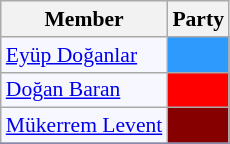<table class=wikitable style="border:1px solid #8888aa; background-color:#f7f8ff; padding:0px; font-size:90%;">
<tr>
<th>Member</th>
<th>Party</th>
</tr>
<tr>
<td><a href='#'>Eyüp Doğanlar</a></td>
<td style="background: #2E9AFE"></td>
</tr>
<tr>
<td><a href='#'>Doğan Baran</a></td>
<td style="background: #ff0000"></td>
</tr>
<tr>
<td><a href='#'>Mükerrem Levent</a></td>
<td style="background: #870000"></td>
</tr>
<tr>
</tr>
</table>
